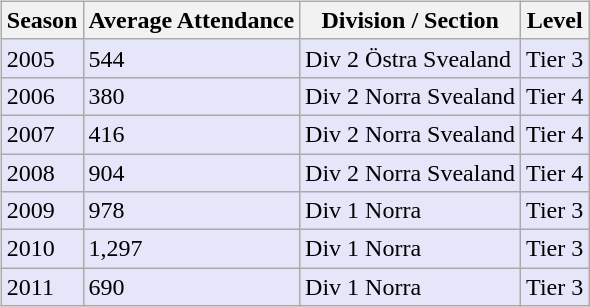<table>
<tr>
<td valign="top" width=0%><br><table class="wikitable">
<tr style="background:#f0f6fa;">
<th><strong>Season</strong></th>
<th><strong>Average Attendance</strong></th>
<th><strong>Division / Section</strong></th>
<th><strong>Level</strong></th>
</tr>
<tr>
<td style="background:#E6E6FA;">2005</td>
<td style="background:#E6E6FA;">544</td>
<td style="background:#E6E6FA;">Div 2 Östra Svealand</td>
<td style="background:#E6E6FA;">Tier 3</td>
</tr>
<tr>
<td style="background:#E6E6FA;">2006</td>
<td style="background:#E6E6FA;">380</td>
<td style="background:#E6E6FA;">Div 2 Norra Svealand</td>
<td style="background:#E6E6FA;">Tier 4</td>
</tr>
<tr>
<td style="background:#E6E6FA;">2007</td>
<td style="background:#E6E6FA;">416</td>
<td style="background:#E6E6FA;">Div 2 Norra Svealand</td>
<td style="background:#E6E6FA;">Tier 4</td>
</tr>
<tr>
<td style="background:#E6E6FA;">2008</td>
<td style="background:#E6E6FA;">904</td>
<td style="background:#E6E6FA;">Div 2 Norra Svealand</td>
<td style="background:#E6E6FA;">Tier 4</td>
</tr>
<tr>
<td style="background:#E6E6FA;">2009</td>
<td style="background:#E6E6FA;">978</td>
<td style="background:#E6E6FA;">Div 1 Norra</td>
<td style="background:#E6E6FA;">Tier 3</td>
</tr>
<tr>
<td style="background:#E6E6FA;">2010</td>
<td style="background:#E6E6FA;">1,297</td>
<td style="background:#E6E6FA;">Div 1 Norra</td>
<td style="background:#E6E6FA;">Tier 3</td>
</tr>
<tr>
<td style="background:#E6E6FA;">2011</td>
<td style="background:#E6E6FA;">690</td>
<td style="background:#E6E6FA;">Div 1 Norra</td>
<td style="background:#E6E6FA;">Tier 3</td>
</tr>
</table>
</td>
</tr>
</table>
